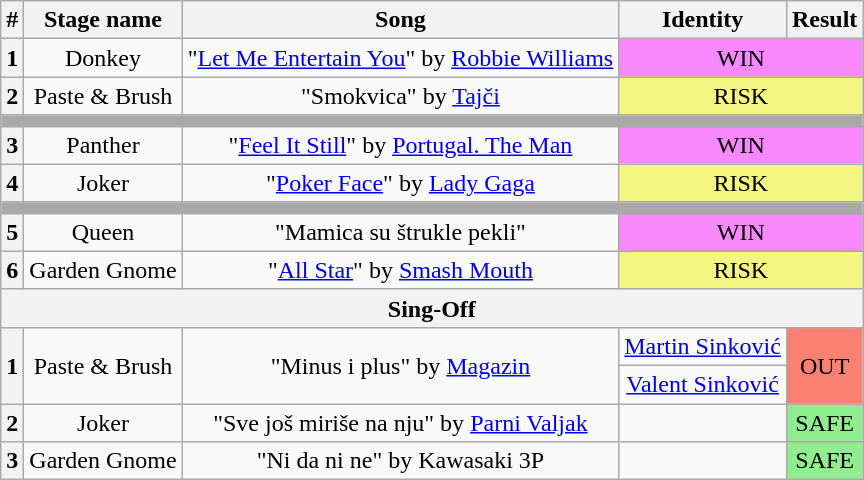<table class="wikitable plainrowheaders" style="text-align: center;">
<tr>
<th>#</th>
<th>Stage name</th>
<th>Song</th>
<th>Identity</th>
<th>Result</th>
</tr>
<tr>
<th>1</th>
<td>Donkey</td>
<td>"<a href='#'>Let Me Entertain You</a>" by <a href='#'>Robbie Williams</a></td>
<td colspan="2" bgcolor="F888FD">WIN</td>
</tr>
<tr>
<th>2</th>
<td>Paste & Brush</td>
<td>"Smokvica" by <a href='#'>Tajči</a></td>
<td colspan="2" bgcolor="F3F781">RISK</td>
</tr>
<tr>
<th colspan="5" style="background:darkgrey"></th>
</tr>
<tr>
<th>3</th>
<td>Panther</td>
<td>"<a href='#'>Feel It Still</a>" by <a href='#'>Portugal. The Man</a></td>
<td colspan="2" bgcolor="F888FD">WIN</td>
</tr>
<tr>
<th>4</th>
<td>Joker</td>
<td>"<a href='#'>Poker Face</a>" by <a href='#'>Lady Gaga</a></td>
<td colspan="2" bgcolor="F3F781">RISK</td>
</tr>
<tr>
<th colspan="5" style="background:darkgrey"></th>
</tr>
<tr>
<th>5</th>
<td>Queen</td>
<td>"Mamica su štrukle pekli"</td>
<td colspan="2" bgcolor="F888FD">WIN</td>
</tr>
<tr>
<th>6</th>
<td>Garden Gnome</td>
<td>"<a href='#'>All Star</a>" by <a href='#'>Smash Mouth</a></td>
<td colspan="2" bgcolor="F3F781">RISK</td>
</tr>
<tr>
<th colspan="5">Sing-Off</th>
</tr>
<tr>
<th rowspan="2">1</th>
<td rowspan="2">Paste & Brush</td>
<td rowspan="2">"Minus i plus" by <a href='#'>Magazin</a></td>
<td><a href='#'>Martin Sinković</a></td>
<td rowspan="2" bgcolor="salmon">OUT</td>
</tr>
<tr>
<td><a href='#'>Valent Sinković</a></td>
</tr>
<tr>
<th>2</th>
<td>Joker</td>
<td>"Sve još miriše na nju" by <a href='#'>Parni Valjak</a></td>
<td></td>
<td bgcolor="lightgreen">SAFE</td>
</tr>
<tr>
<th>3</th>
<td>Garden Gnome</td>
<td>"Ni da ni ne" by Kawasaki 3P</td>
<td></td>
<td bgcolor="lightgreen">SAFE</td>
</tr>
</table>
